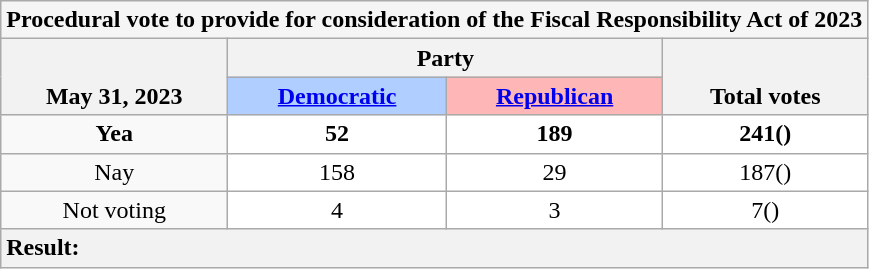<table class="wikitable" style="text-align:center">
<tr>
<th colspan=5 style="background:#f5f5f5">Procedural vote to provide for consideration of the Fiscal Responsibility Act of 2023</th>
</tr>
<tr style="vertical-align:bottom;">
<th rowspan=2 style="width: 9em;">May 31, 2023</th>
<th colspan=2>Party</th>
<th rowspan=2>Total votes</th>
</tr>
<tr style="vertical-align:bottom;">
<th style="background-color:#b0ceff;"><a href='#'>Democratic</a></th>
<th style="background-color:#ffb6b6;"><a href='#'>Republican</a></th>
</tr>
<tr>
<td><strong>Yea</strong></td>
<td style="background:#ffffff"><strong>52</strong></td>
<td style="background:#ffffff"><strong>189</strong></td>
<td style="background:#ffffff"><strong>241()</strong></td>
</tr>
<tr>
<td>Nay</td>
<td style="background:#ffffff">158</td>
<td style="background:#ffffff">29</td>
<td style="background:#ffffff">187()</td>
</tr>
<tr>
<td>Not voting</td>
<td style="background:#ffffff">4</td>
<td style="background:#ffffff">3</td>
<td style="background:#ffffff">7()</td>
</tr>
<tr>
<th colspan=5 style="text-align:left;">Result: </th>
</tr>
</table>
